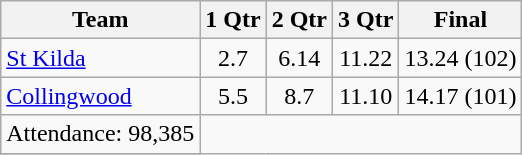<table class="wikitable">
<tr>
<th>Team</th>
<th>1 Qtr</th>
<th>2 Qtr</th>
<th>3 Qtr</th>
<th>Final</th>
</tr>
<tr>
<td><a href='#'>St Kilda</a></td>
<td align=center>2.7</td>
<td align=center>6.14</td>
<td align=center>11.22</td>
<td align=center>13.24 (102)</td>
</tr>
<tr>
<td><a href='#'>Collingwood</a></td>
<td align=center>5.5</td>
<td align=center>8.7</td>
<td align=center>11.10</td>
<td align=center>14.17 (101)</td>
</tr>
<tr>
<td align=center>Attendance: 98,385</td>
</tr>
<tr>
</tr>
</table>
